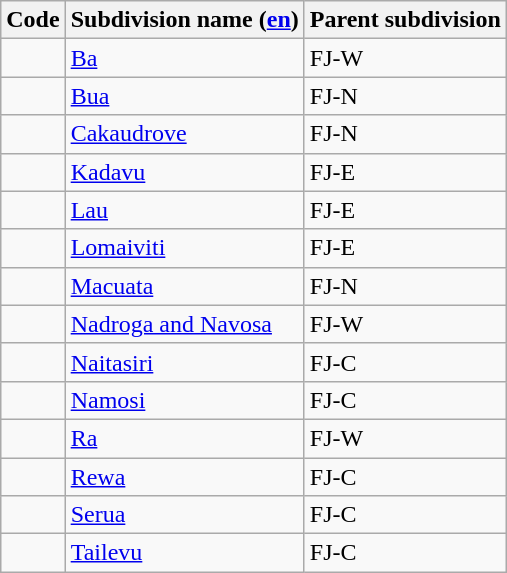<table class="wikitable sortable">
<tr>
<th>Code</th>
<th>Subdivision name (<a href='#'>en</a>)</th>
<th>Parent subdivision</th>
</tr>
<tr>
<td></td>
<td><a href='#'>Ba</a></td>
<td>FJ-W</td>
</tr>
<tr>
<td></td>
<td><a href='#'>Bua</a></td>
<td>FJ-N</td>
</tr>
<tr>
<td></td>
<td><a href='#'>Cakaudrove</a></td>
<td>FJ-N</td>
</tr>
<tr>
<td></td>
<td><a href='#'>Kadavu</a></td>
<td>FJ-E</td>
</tr>
<tr>
<td></td>
<td><a href='#'>Lau</a></td>
<td>FJ-E</td>
</tr>
<tr>
<td></td>
<td><a href='#'>Lomaiviti</a></td>
<td>FJ-E</td>
</tr>
<tr>
<td></td>
<td><a href='#'>Macuata</a></td>
<td>FJ-N</td>
</tr>
<tr>
<td></td>
<td><a href='#'>Nadroga and Navosa</a></td>
<td>FJ-W</td>
</tr>
<tr>
<td></td>
<td><a href='#'>Naitasiri</a></td>
<td>FJ-C</td>
</tr>
<tr>
<td></td>
<td><a href='#'>Namosi</a></td>
<td>FJ-C</td>
</tr>
<tr>
<td></td>
<td><a href='#'>Ra</a></td>
<td>FJ-W</td>
</tr>
<tr>
<td></td>
<td><a href='#'>Rewa</a></td>
<td>FJ-C</td>
</tr>
<tr>
<td></td>
<td><a href='#'>Serua</a></td>
<td>FJ-C</td>
</tr>
<tr>
<td></td>
<td><a href='#'>Tailevu</a></td>
<td>FJ-C</td>
</tr>
</table>
